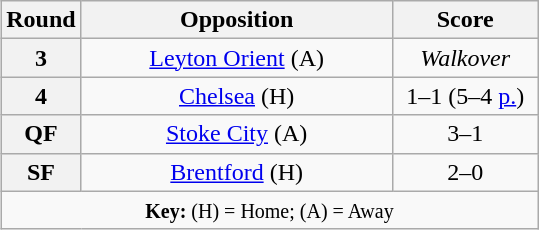<table class="wikitable plainrowheaders" style="text-align:center;float:right">
<tr>
<th scope="col" style="width:25px">Round</th>
<th scope="col" style="width:200px">Opposition</th>
<th scope="col" style="width:90px">Score</th>
</tr>
<tr>
<th scope=row style="text-align:center">3</th>
<td><a href='#'>Leyton Orient</a> (A)</td>
<td><em>Walkover</em> </td>
</tr>
<tr>
<th scope=row style="text-align:center">4</th>
<td><a href='#'>Chelsea</a> (H)</td>
<td>1–1 (5–4 <a href='#'>p.</a>)</td>
</tr>
<tr>
<th scope=row style="text-align:center">QF</th>
<td><a href='#'>Stoke City</a> (A)</td>
<td>3–1</td>
</tr>
<tr>
<th scope=row style="text-align:center">SF</th>
<td><a href='#'>Brentford</a> (H)</td>
<td>2–0</td>
</tr>
<tr>
<td colspan="3"><small><strong>Key:</strong> (H) = Home; (A) = Away</small></td>
</tr>
</table>
